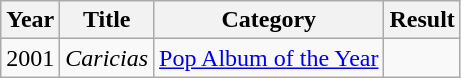<table class="wikitable">
<tr>
<th>Year</th>
<th>Title</th>
<th>Category</th>
<th>Result</th>
</tr>
<tr>
<td>2001</td>
<td><em>Caricias</em></td>
<td><a href='#'>Pop Album of the Year</a></td>
<td></td>
</tr>
</table>
